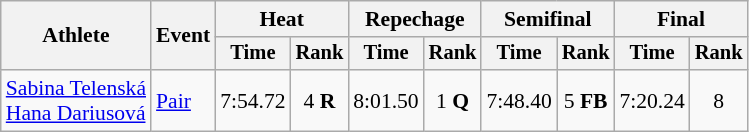<table class=wikitable style=font-size:90%;text-align:center>
<tr>
<th rowspan=2>Athlete</th>
<th rowspan=2>Event</th>
<th colspan=2>Heat</th>
<th colspan=2>Repechage</th>
<th colspan=2>Semifinal</th>
<th colspan=2>Final</th>
</tr>
<tr style=font-size:95%>
<th>Time</th>
<th>Rank</th>
<th>Time</th>
<th>Rank</th>
<th>Time</th>
<th>Rank</th>
<th>Time</th>
<th>Rank</th>
</tr>
<tr>
<td align=left><a href='#'>Sabina Telenská</a><br><a href='#'>Hana Dariusová</a></td>
<td align=left><a href='#'>Pair</a></td>
<td>7:54.72</td>
<td>4 <strong>R</strong></td>
<td>8:01.50</td>
<td>1 <strong>Q</strong></td>
<td>7:48.40</td>
<td>5 <strong>FB</strong></td>
<td>7:20.24</td>
<td>8</td>
</tr>
</table>
